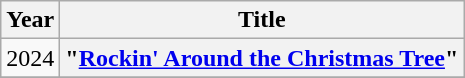<table class="wikitable plainrowheaders" style="text-align:center;">
<tr>
<th scope="col">Year</th>
<th scope="col">Title</th>
</tr>
<tr>
<td>2024</td>
<th scope="row">"<a href='#'>Rockin' Around the Christmas Tree</a>"</th>
</tr>
<tr>
</tr>
</table>
